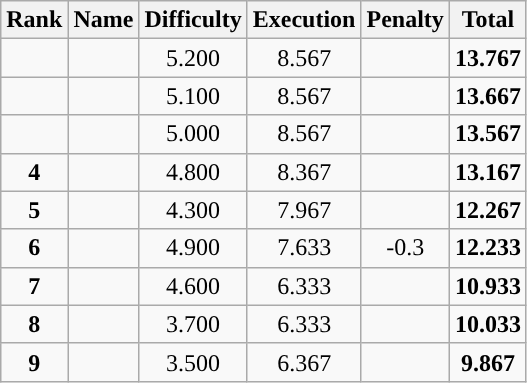<table class="wikitable sortable" style="text-align:center">
<tr>
<th>Rank</th>
<th>Name</th>
<th>Difficulty</th>
<th>Execution</th>
<th>Penalty</th>
<th>Total</th>
</tr>
<tr>
<td></td>
<td align="left"></td>
<td>5.200</td>
<td>8.567</td>
<td></td>
<td><strong>13.767</strong></td>
</tr>
<tr>
<td></td>
<td align="left"></td>
<td>5.100</td>
<td>8.567</td>
<td></td>
<td><strong>13.667</strong></td>
</tr>
<tr>
<td></td>
<td align="left"></td>
<td>5.000</td>
<td>8.567</td>
<td></td>
<td><strong>13.567</strong></td>
</tr>
<tr>
<td><strong>4</strong></td>
<td align="left"></td>
<td>4.800</td>
<td>8.367</td>
<td></td>
<td><strong>13.167</strong></td>
</tr>
<tr>
<td><strong>5</strong></td>
<td align="left"></td>
<td>4.300</td>
<td>7.967</td>
<td></td>
<td><strong>12.267</strong></td>
</tr>
<tr>
<td><strong>6</strong></td>
<td align="left"></td>
<td>4.900</td>
<td>7.633</td>
<td>-0.3</td>
<td><strong>12.233</strong></td>
</tr>
<tr>
<td><strong>7</strong></td>
<td align="left"></td>
<td>4.600</td>
<td>6.333</td>
<td></td>
<td><strong>10.933</strong></td>
</tr>
<tr>
<td><strong>8</strong></td>
<td align="left"></td>
<td>3.700</td>
<td>6.333</td>
<td></td>
<td><strong>10.033</strong></td>
</tr>
<tr>
<td><strong>9</strong></td>
<td align="left"></td>
<td>3.500</td>
<td>6.367</td>
<td></td>
<td><strong>9.867</strong></td>
</tr>
</table>
